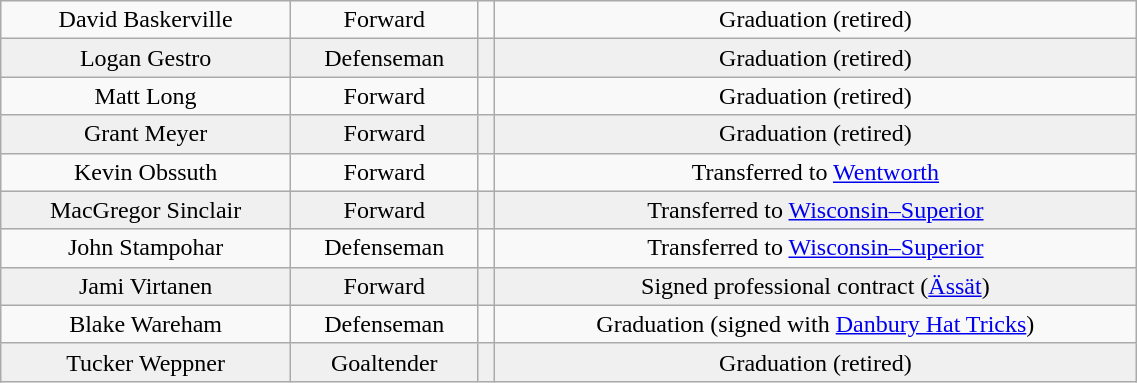<table class="wikitable" width="60%">
<tr align="center" bgcolor="">
<td>David Baskerville</td>
<td>Forward</td>
<td></td>
<td>Graduation (retired)</td>
</tr>
<tr align="center" bgcolor="f0f0f0">
<td>Logan Gestro</td>
<td>Defenseman</td>
<td></td>
<td>Graduation (retired)</td>
</tr>
<tr align="center" bgcolor="">
<td>Matt Long</td>
<td>Forward</td>
<td></td>
<td>Graduation (retired)</td>
</tr>
<tr align="center" bgcolor="f0f0f0">
<td>Grant Meyer</td>
<td>Forward</td>
<td></td>
<td>Graduation (retired)</td>
</tr>
<tr align="center" bgcolor="">
<td>Kevin Obssuth</td>
<td>Forward</td>
<td></td>
<td>Transferred to <a href='#'>Wentworth</a></td>
</tr>
<tr align="center" bgcolor="f0f0f0">
<td>MacGregor Sinclair</td>
<td>Forward</td>
<td></td>
<td>Transferred to <a href='#'>Wisconsin–Superior</a></td>
</tr>
<tr align="center" bgcolor="">
<td>John Stampohar</td>
<td>Defenseman</td>
<td></td>
<td>Transferred to <a href='#'>Wisconsin–Superior</a></td>
</tr>
<tr align="center" bgcolor="f0f0f0">
<td>Jami Virtanen</td>
<td>Forward</td>
<td></td>
<td>Signed professional contract (<a href='#'>Ässät</a>)</td>
</tr>
<tr align="center" bgcolor="">
<td>Blake Wareham</td>
<td>Defenseman</td>
<td></td>
<td>Graduation (signed with <a href='#'>Danbury Hat Tricks</a>)</td>
</tr>
<tr align="center" bgcolor="f0f0f0">
<td>Tucker Weppner</td>
<td>Goaltender</td>
<td></td>
<td>Graduation (retired)</td>
</tr>
</table>
